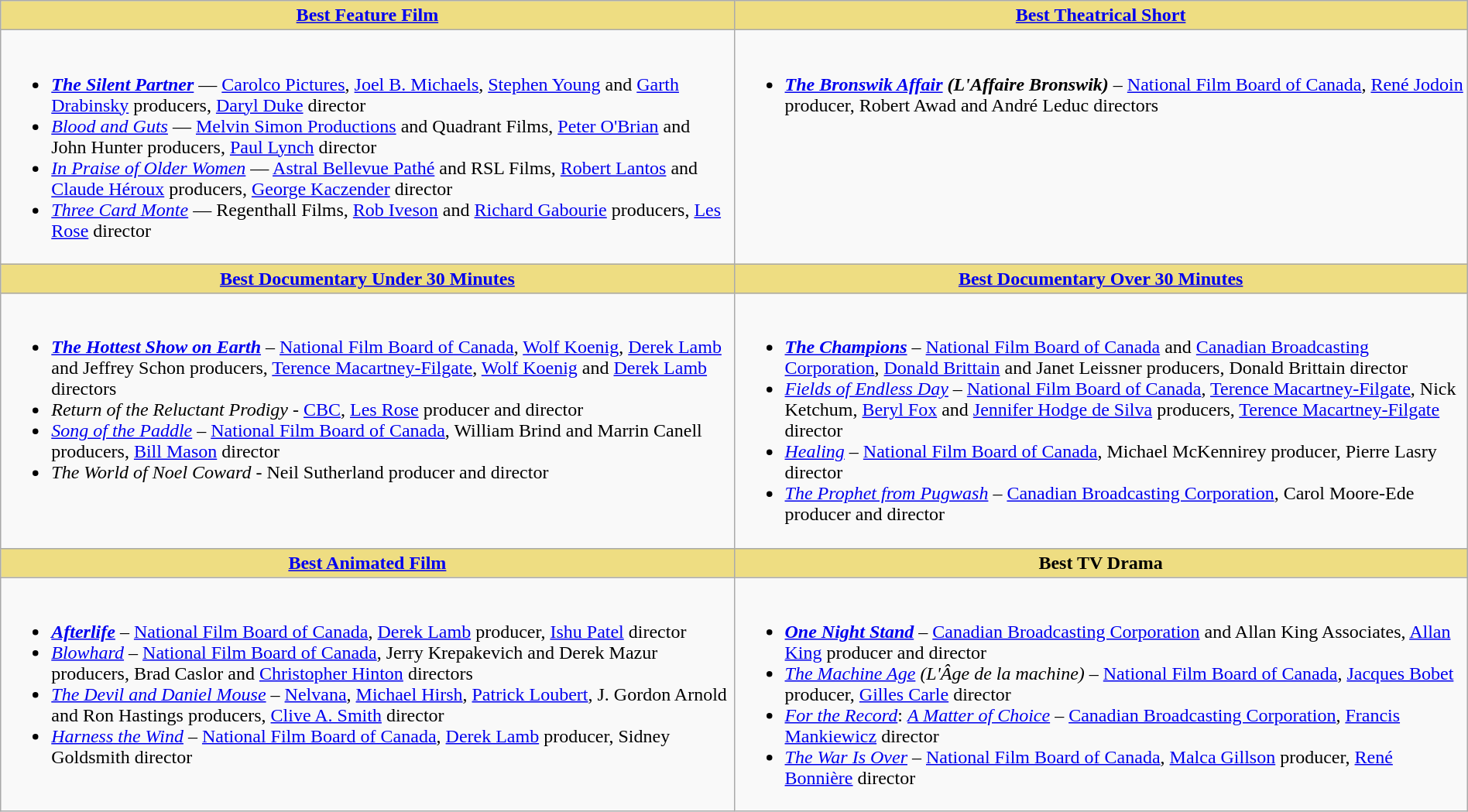<table class=wikitable width="100%">
<tr>
<th style="background:#EEDD82; width:50%"><a href='#'>Best Feature Film</a></th>
<th style="background:#EEDD82; width:50%"><a href='#'>Best Theatrical Short</a></th>
</tr>
<tr>
<td valign="top"><br><ul><li> <strong><em><a href='#'>The Silent Partner</a></em></strong> — <a href='#'>Carolco Pictures</a>, <a href='#'>Joel B. Michaels</a>, <a href='#'>Stephen Young</a> and <a href='#'>Garth Drabinsky</a> producers, <a href='#'>Daryl Duke</a> director</li><li><em><a href='#'>Blood and Guts</a></em> — <a href='#'>Melvin Simon Productions</a> and Quadrant Films, <a href='#'>Peter O'Brian</a> and John Hunter producers, <a href='#'>Paul Lynch</a> director</li><li><em><a href='#'>In Praise of Older Women</a></em> — <a href='#'>Astral Bellevue Pathé</a> and RSL Films, <a href='#'>Robert Lantos</a> and <a href='#'>Claude Héroux</a> producers, <a href='#'>George Kaczender</a> director</li><li><em><a href='#'>Three Card Monte</a></em> — Regenthall Films, <a href='#'>Rob Iveson</a> and <a href='#'>Richard Gabourie</a> producers, <a href='#'>Les Rose</a> director</li></ul></td>
<td valign="top"><br><ul><li> <strong><em><a href='#'>The Bronswik Affair</a> (L'Affaire Bronswik)</em></strong> – <a href='#'>National Film Board of Canada</a>, <a href='#'>René Jodoin</a> producer, Robert Awad and André Leduc directors</li></ul></td>
</tr>
<tr>
<th style="background:#EEDD82; width:50%"><a href='#'>Best Documentary Under 30 Minutes</a></th>
<th style="background:#EEDD82; width:50%"><a href='#'>Best Documentary Over 30 Minutes</a></th>
</tr>
<tr>
<td valign="top"><br><ul><li> <strong><em><a href='#'>The Hottest Show on Earth</a></em></strong>  –  <a href='#'>National Film Board of Canada</a>, <a href='#'>Wolf Koenig</a>, <a href='#'>Derek Lamb</a> and Jeffrey Schon producers, <a href='#'>Terence Macartney-Filgate</a>, <a href='#'>Wolf Koenig</a> and <a href='#'>Derek Lamb</a> directors</li><li><em>Return of the Reluctant Prodigy</em> - <a href='#'>CBC</a>, <a href='#'>Les Rose</a> producer and director</li><li><em><a href='#'>Song of the Paddle</a></em> – <a href='#'>National Film Board of Canada</a>, William Brind and Marrin Canell producers, <a href='#'>Bill Mason</a> director</li><li><em>The World of Noel Coward</em> - Neil Sutherland producer and director</li></ul></td>
<td valign="top"><br><ul><li> <strong><em><a href='#'>The Champions</a></em></strong> – <a href='#'>National Film Board of Canada</a> and <a href='#'>Canadian Broadcasting Corporation</a>, <a href='#'>Donald Brittain</a> and Janet Leissner producers, Donald Brittain director</li><li><em><a href='#'>Fields of Endless Day</a></em> – <a href='#'>National Film Board of Canada</a>, <a href='#'>Terence Macartney-Filgate</a>, Nick Ketchum, <a href='#'>Beryl Fox</a> and <a href='#'>Jennifer Hodge de Silva</a> producers, <a href='#'>Terence Macartney-Filgate</a> director</li><li><em><a href='#'>Healing</a></em> – <a href='#'>National Film Board of Canada</a>, Michael McKennirey producer, Pierre Lasry director</li><li><em><a href='#'>The Prophet from Pugwash</a></em> – <a href='#'>Canadian Broadcasting Corporation</a>, Carol Moore-Ede producer and director</li></ul></td>
</tr>
<tr>
<th style="background:#EEDD82; width:50%"><a href='#'>Best Animated Film</a></th>
<th style="background:#EEDD82; width:50%">Best TV Drama</th>
</tr>
<tr>
<td valign="top"><br><ul><li> <strong><em><a href='#'>Afterlife</a></em></strong> – <a href='#'>National Film Board of Canada</a>, <a href='#'>Derek Lamb</a> producer, <a href='#'>Ishu Patel</a> director</li><li><em><a href='#'>Blowhard</a></em> – <a href='#'>National Film Board of Canada</a>, Jerry Krepakevich and Derek Mazur producers, Brad Caslor and <a href='#'>Christopher Hinton</a> directors</li><li><em><a href='#'>The Devil and Daniel Mouse</a></em> – <a href='#'>Nelvana</a>, <a href='#'>Michael Hirsh</a>, <a href='#'>Patrick Loubert</a>, J. Gordon Arnold and Ron Hastings producers, <a href='#'>Clive A. Smith</a> director</li><li><em><a href='#'>Harness the Wind</a></em> – <a href='#'>National Film Board of Canada</a>, <a href='#'>Derek Lamb</a> producer, Sidney Goldsmith director</li></ul></td>
<td valign="top"><br><ul><li> <strong><em><a href='#'>One Night Stand</a></em></strong> – <a href='#'>Canadian Broadcasting Corporation</a> and Allan King Associates, <a href='#'>Allan King</a> producer and director</li><li><em><a href='#'>The Machine Age</a> (L'Âge de la machine)</em> – <a href='#'>National Film Board of Canada</a>, <a href='#'>Jacques Bobet</a> producer, <a href='#'>Gilles Carle</a> director</li><li><em><a href='#'>For the Record</a></em>: <em><a href='#'>A Matter of Choice</a></em> – <a href='#'>Canadian Broadcasting Corporation</a>, <a href='#'>Francis Mankiewicz</a> director</li><li><em><a href='#'>The War Is Over</a></em> – <a href='#'>National Film Board of Canada</a>, <a href='#'>Malca Gillson</a> producer, <a href='#'>René Bonnière</a> director</li></ul></td>
</tr>
</table>
